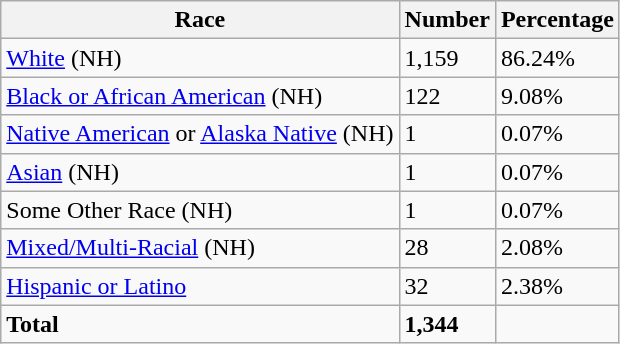<table class="wikitable">
<tr>
<th>Race</th>
<th>Number</th>
<th>Percentage</th>
</tr>
<tr>
<td><a href='#'>White</a> (NH)</td>
<td>1,159</td>
<td>86.24%</td>
</tr>
<tr>
<td><a href='#'>Black or African American</a> (NH)</td>
<td>122</td>
<td>9.08%</td>
</tr>
<tr>
<td><a href='#'>Native American</a> or <a href='#'>Alaska Native</a> (NH)</td>
<td>1</td>
<td>0.07%</td>
</tr>
<tr>
<td><a href='#'>Asian</a> (NH)</td>
<td>1</td>
<td>0.07%</td>
</tr>
<tr>
<td>Some Other Race (NH)</td>
<td>1</td>
<td>0.07%</td>
</tr>
<tr>
<td><a href='#'>Mixed/Multi-Racial</a> (NH)</td>
<td>28</td>
<td>2.08%</td>
</tr>
<tr>
<td><a href='#'>Hispanic or Latino</a></td>
<td>32</td>
<td>2.38%</td>
</tr>
<tr>
<td><strong>Total</strong></td>
<td><strong>1,344</strong></td>
<td></td>
</tr>
</table>
